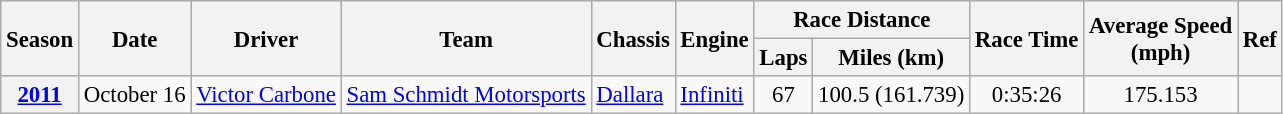<table class="wikitable" style="font-size: 95%;">
<tr>
<th rowspan="2">Season</th>
<th rowspan="2">Date</th>
<th rowspan="2">Driver</th>
<th rowspan="2">Team</th>
<th rowspan="2">Chassis</th>
<th rowspan="2">Engine</th>
<th colspan="2">Race Distance</th>
<th rowspan="2">Race Time</th>
<th rowspan="2">Average Speed<br>(mph)</th>
<th rowspan="2">Ref</th>
</tr>
<tr>
<th>Laps</th>
<th>Miles (km)</th>
</tr>
<tr>
<th><a href='#'>2011</a></th>
<td>October 16</td>
<td> <a href='#'>Victor Carbone</a></td>
<td><a href='#'>Sam Schmidt Motorsports</a></td>
<td><a href='#'>Dallara</a></td>
<td><a href='#'>Infiniti</a></td>
<td align="center">67</td>
<td align="center">100.5 (161.739)</td>
<td align="center">0:35:26</td>
<td align="center">175.153</td>
<td></td>
</tr>
</table>
